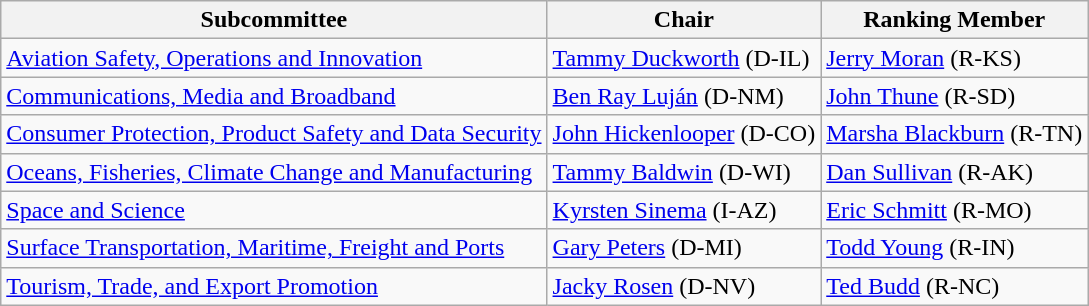<table class="wikitable">
<tr>
<th>Subcommittee</th>
<th>Chair</th>
<th>Ranking Member</th>
</tr>
<tr>
<td><a href='#'>Aviation Safety, Operations and Innovation</a></td>
<td nowrap><a href='#'>Tammy Duckworth</a> (D-IL)</td>
<td nowrap><a href='#'>Jerry Moran</a> (R-KS)</td>
</tr>
<tr>
<td><a href='#'>Communications, Media and Broadband</a></td>
<td nowrap><a href='#'>Ben Ray Luján</a> (D-NM)</td>
<td nowrap><a href='#'>John Thune</a> (R-SD)</td>
</tr>
<tr>
<td><a href='#'>Consumer Protection, Product Safety and Data Security</a></td>
<td nowrap><a href='#'>John Hickenlooper</a> (D-CO)</td>
<td nowrap><a href='#'>Marsha Blackburn</a> (R-TN)</td>
</tr>
<tr>
<td><a href='#'>Oceans, Fisheries, Climate Change and Manufacturing</a></td>
<td nowrap><a href='#'>Tammy Baldwin</a> (D-WI)</td>
<td nowrap><a href='#'>Dan Sullivan</a> (R-AK)</td>
</tr>
<tr>
<td><a href='#'>Space and Science</a></td>
<td nowrap><a href='#'>Kyrsten Sinema</a> (I-AZ)</td>
<td nowrap><a href='#'>Eric Schmitt</a> (R-MO)</td>
</tr>
<tr>
<td><a href='#'>Surface Transportation, Maritime, Freight and Ports</a></td>
<td nowrap><a href='#'>Gary Peters</a> (D-MI)</td>
<td nowrap><a href='#'>Todd Young</a> (R-IN)</td>
</tr>
<tr>
<td><a href='#'>Tourism, Trade, and Export Promotion</a></td>
<td nowrap><a href='#'>Jacky Rosen</a> (D-NV)</td>
<td nowrap><a href='#'>Ted Budd</a> (R-NC)</td>
</tr>
</table>
